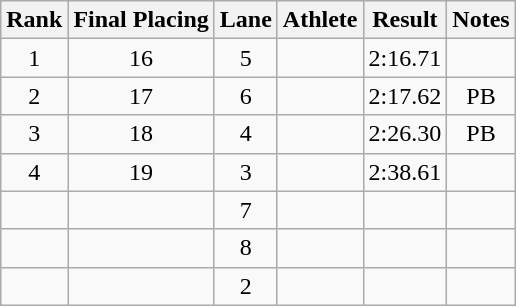<table class="wikitable sortable" style="text-align:center">
<tr>
<th>Rank</th>
<th>Final Placing</th>
<th>Lane</th>
<th>Athlete</th>
<th>Result</th>
<th>Notes</th>
</tr>
<tr>
<td>1</td>
<td>16</td>
<td>5</td>
<td align=left></td>
<td>2:16.71</td>
<td></td>
</tr>
<tr>
<td>2</td>
<td>17</td>
<td>6</td>
<td align=left></td>
<td>2:17.62</td>
<td>PB</td>
</tr>
<tr>
<td>3</td>
<td>18</td>
<td>4</td>
<td align=left></td>
<td>2:26.30</td>
<td>PB</td>
</tr>
<tr>
<td>4</td>
<td>19</td>
<td>3</td>
<td align=left></td>
<td>2:38.61</td>
<td></td>
</tr>
<tr>
<td></td>
<td></td>
<td>7</td>
<td align=left></td>
<td></td>
<td></td>
</tr>
<tr>
<td></td>
<td></td>
<td>8</td>
<td align=left></td>
<td></td>
<td></td>
</tr>
<tr>
<td></td>
<td></td>
<td>2</td>
<td align=left></td>
<td></td>
<td></td>
</tr>
</table>
